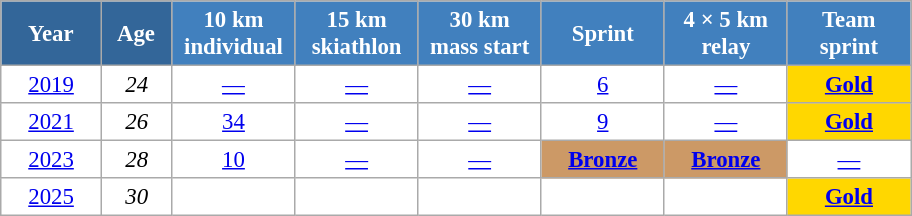<table class="wikitable" style="font-size:95%; text-align:center; border:grey solid 1px; border-collapse:collapse; background:#ffffff;">
<tr>
<th style="background-color:#369; color:white; width:60px;"> Year </th>
<th style="background-color:#369; color:white; width:40px;"> Age </th>
<th style="background-color:#4180be; color:white; width:75px;"> 10 km <br> individual </th>
<th style="background-color:#4180be; color:white; width:75px;"> 15 km <br> skiathlon </th>
<th style="background-color:#4180be; color:white; width:75px;"> 30 km <br> mass start </th>
<th style="background-color:#4180be; color:white; width:75px;"> Sprint </th>
<th style="background-color:#4180be; color:white; width:75px;"> 4 × 5 km <br> relay </th>
<th style="background-color:#4180be; color:white; width:75px;"> Team <br> sprint </th>
</tr>
<tr>
<td><a href='#'>2019</a></td>
<td><em>24</em></td>
<td><a href='#'>—</a></td>
<td><a href='#'>—</a></td>
<td><a href='#'>—</a></td>
<td><a href='#'>6</a></td>
<td><a href='#'>—</a></td>
<td style="background:gold;"><a href='#'><strong>Gold</strong></a></td>
</tr>
<tr>
<td><a href='#'>2021</a></td>
<td><em>26</em></td>
<td><a href='#'>34</a></td>
<td><a href='#'>—</a></td>
<td><a href='#'>—</a></td>
<td><a href='#'>9</a></td>
<td><a href='#'>—</a></td>
<td style="background:gold;"><a href='#'><strong>Gold</strong></a></td>
</tr>
<tr>
<td><a href='#'>2023</a></td>
<td><em>28</em></td>
<td><a href='#'>10</a></td>
<td><a href='#'>—</a></td>
<td><a href='#'>—</a></td>
<td style="background:#c96;"><a href='#'><strong>Bronze</strong></a></td>
<td style="background:#c96;"><a href='#'><strong>Bronze</strong></a></td>
<td><a href='#'>—</a></td>
</tr>
<tr>
<td><a href='#'>2025</a></td>
<td><em>30</em></td>
<td></td>
<td></td>
<td></td>
<td></td>
<td></td>
<td style="background:gold;"><a href='#'><strong>Gold</strong></a></td>
</tr>
</table>
